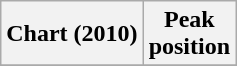<table class="wikitable plainrowheaders" style="text-align:center">
<tr>
<th>Chart (2010)</th>
<th>Peak<br>position</th>
</tr>
<tr>
</tr>
</table>
